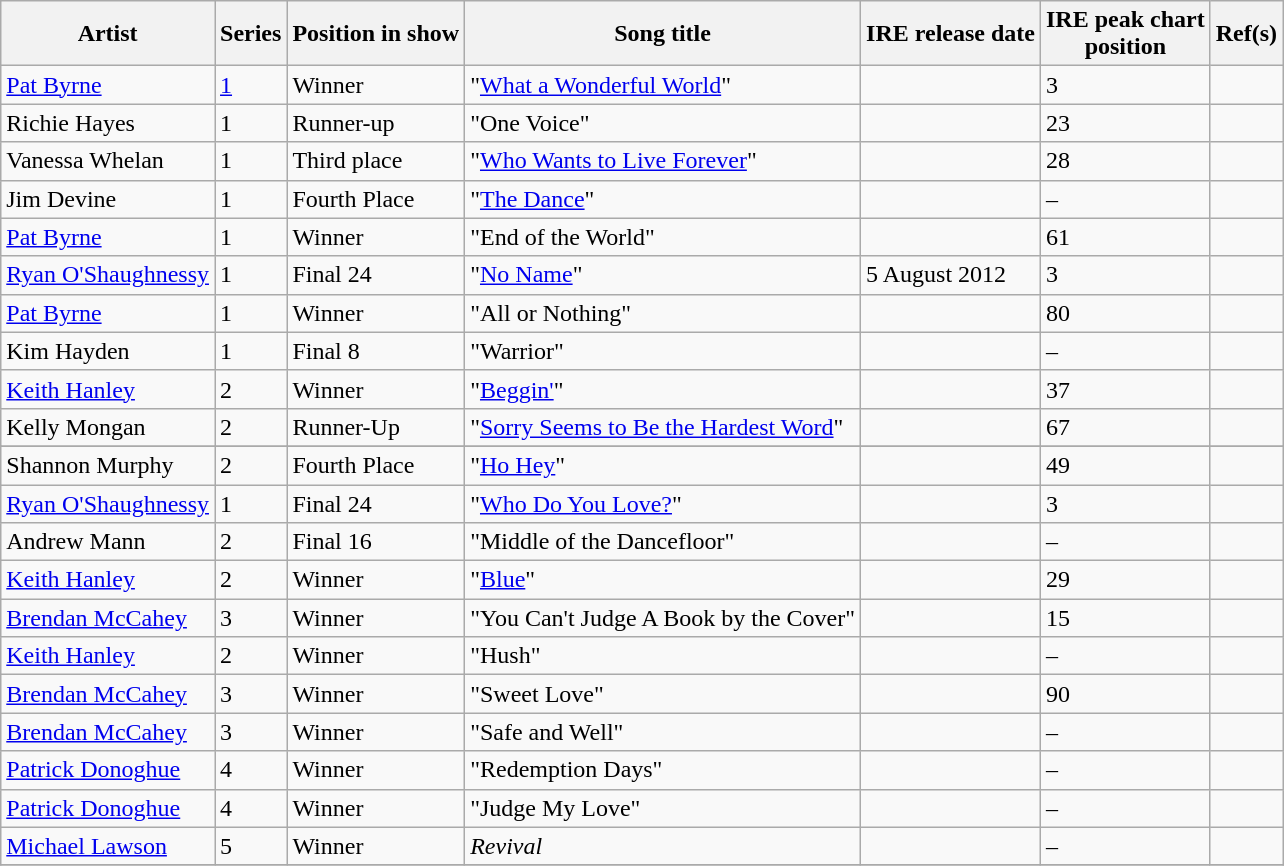<table class="wikitable sortable">
<tr>
<th>Artist</th>
<th>Series</th>
<th>Position in show</th>
<th>Song title</th>
<th>IRE release date</th>
<th>IRE peak chart<br>position</th>
<th class="unsortable">Ref(s)</th>
</tr>
<tr>
<td><a href='#'>Pat Byrne</a></td>
<td><a href='#'>1</a></td>
<td>Winner</td>
<td>"<a href='#'>What a Wonderful World</a>"</td>
<td></td>
<td>3</td>
<td></td>
</tr>
<tr>
<td>Richie Hayes</td>
<td>1</td>
<td>Runner-up</td>
<td>"One Voice"</td>
<td></td>
<td>23</td>
<td></td>
</tr>
<tr>
<td>Vanessa Whelan</td>
<td>1</td>
<td>Third place</td>
<td>"<a href='#'>Who Wants to Live Forever</a>"</td>
<td></td>
<td>28</td>
<td></td>
</tr>
<tr>
<td>Jim Devine</td>
<td>1</td>
<td>Fourth Place</td>
<td>"<a href='#'>The Dance</a>"</td>
<td></td>
<td>–</td>
<td></td>
</tr>
<tr>
<td><a href='#'>Pat Byrne</a></td>
<td>1</td>
<td>Winner</td>
<td>"End of the World"</td>
<td></td>
<td>61</td>
<td></td>
</tr>
<tr>
<td><a href='#'>Ryan O'Shaughnessy</a></td>
<td>1</td>
<td>Final 24</td>
<td>"<a href='#'>No Name</a>"</td>
<td>5 August 2012</td>
<td>3</td>
<td></td>
</tr>
<tr>
<td><a href='#'>Pat Byrne</a></td>
<td>1</td>
<td>Winner</td>
<td>"All or Nothing"</td>
<td></td>
<td>80</td>
<td></td>
</tr>
<tr>
<td>Kim Hayden</td>
<td>1</td>
<td>Final 8</td>
<td>"Warrior"</td>
<td></td>
<td>–</td>
<td></td>
</tr>
<tr>
<td><a href='#'>Keith Hanley</a></td>
<td>2</td>
<td>Winner</td>
<td>"<a href='#'>Beggin'</a>"</td>
<td></td>
<td>37</td>
<td></td>
</tr>
<tr>
<td>Kelly Mongan</td>
<td>2</td>
<td>Runner-Up</td>
<td>"<a href='#'>Sorry Seems to Be the Hardest Word</a>"</td>
<td></td>
<td>67</td>
<td></td>
</tr>
<tr | Shane McLaughlin || 2 || Third Place || ">
</tr>
<tr>
<td>Shannon Murphy</td>
<td>2</td>
<td>Fourth Place</td>
<td>"<a href='#'>Ho Hey</a>"</td>
<td></td>
<td>49</td>
<td></td>
</tr>
<tr>
<td><a href='#'>Ryan O'Shaughnessy</a></td>
<td>1</td>
<td>Final 24</td>
<td>"<a href='#'>Who Do You Love?</a>"</td>
<td></td>
<td>3</td>
<td></td>
</tr>
<tr>
<td>Andrew Mann</td>
<td>2</td>
<td>Final 16</td>
<td>"Middle of the Dancefloor"</td>
<td></td>
<td>–</td>
<td></td>
</tr>
<tr>
<td><a href='#'>Keith Hanley</a></td>
<td>2</td>
<td>Winner</td>
<td>"<a href='#'>Blue</a>"</td>
<td></td>
<td>29</td>
<td></td>
</tr>
<tr>
<td><a href='#'>Brendan McCahey</a></td>
<td>3</td>
<td>Winner</td>
<td>"You Can't Judge A Book by the Cover"</td>
<td></td>
<td>15</td>
<td></td>
</tr>
<tr>
<td><a href='#'>Keith Hanley</a></td>
<td>2</td>
<td>Winner</td>
<td>"Hush"</td>
<td></td>
<td>–</td>
<td></td>
</tr>
<tr>
<td><a href='#'>Brendan McCahey</a></td>
<td>3</td>
<td>Winner</td>
<td>"Sweet Love"</td>
<td></td>
<td>90</td>
<td></td>
</tr>
<tr>
<td><a href='#'>Brendan McCahey</a></td>
<td>3</td>
<td>Winner</td>
<td>"Safe and Well"</td>
<td></td>
<td>–</td>
<td></td>
</tr>
<tr>
<td><a href='#'>Patrick Donoghue</a></td>
<td>4</td>
<td>Winner</td>
<td>"Redemption Days"</td>
<td></td>
<td>–</td>
<td></td>
</tr>
<tr>
<td><a href='#'>Patrick Donoghue</a></td>
<td>4</td>
<td>Winner</td>
<td>"Judge My Love"</td>
<td></td>
<td>–</td>
<td></td>
</tr>
<tr>
<td><a href='#'>Michael Lawson</a></td>
<td>5</td>
<td>Winner</td>
<td><em>Revival</em></td>
<td></td>
<td>–</td>
<td></td>
</tr>
<tr>
</tr>
</table>
